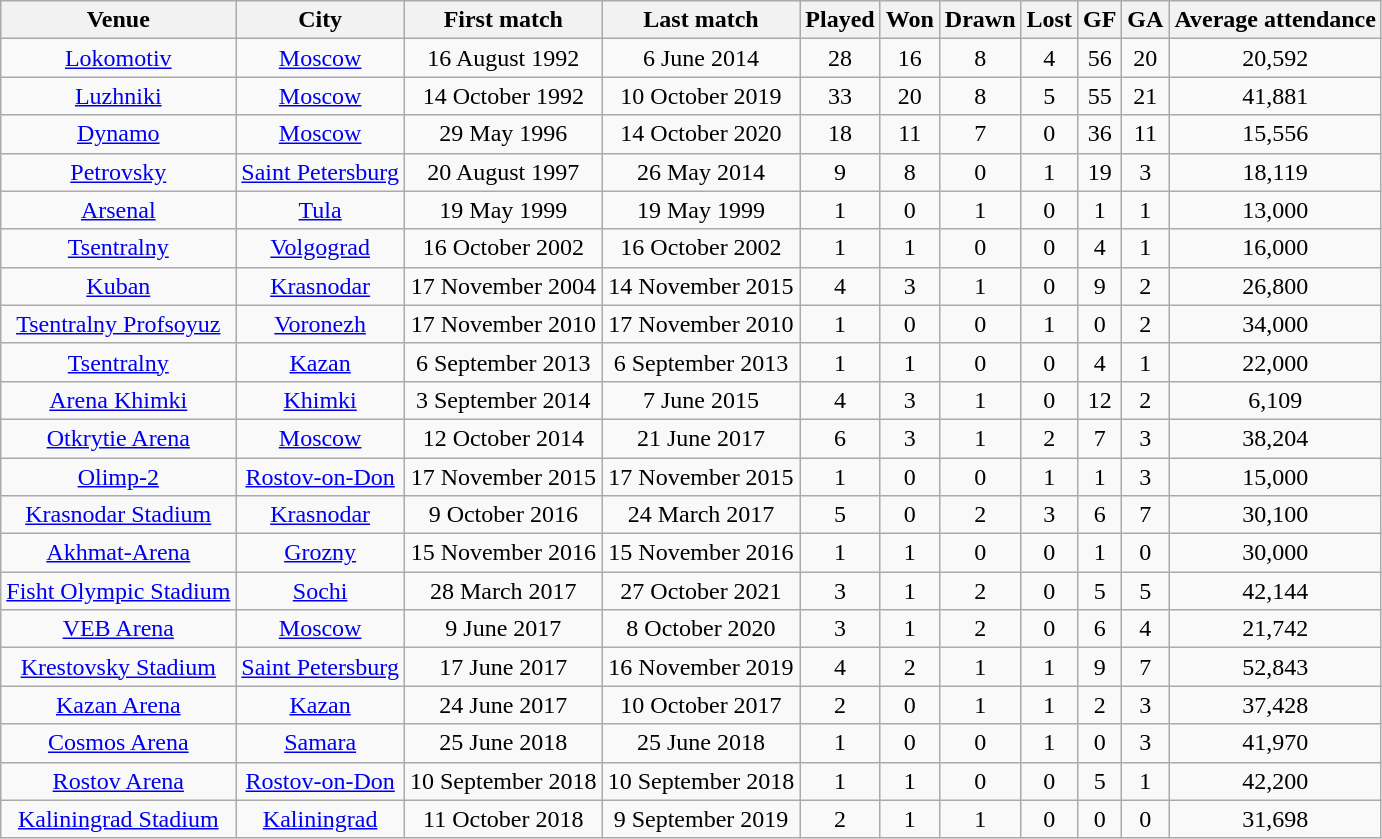<table class="wikitable sortable" style="text-align:center;">
<tr>
<th>Venue</th>
<th>City</th>
<th>First match</th>
<th>Last match</th>
<th>Played</th>
<th>Won</th>
<th>Drawn</th>
<th>Lost</th>
<th>GF</th>
<th>GA</th>
<th>Average attendance</th>
</tr>
<tr>
<td><a href='#'>Lokomotiv</a></td>
<td><a href='#'>Moscow</a></td>
<td>16 August 1992</td>
<td>6 June 2014</td>
<td>28</td>
<td>16</td>
<td>8</td>
<td>4</td>
<td>56</td>
<td>20</td>
<td>20,592</td>
</tr>
<tr>
<td><a href='#'>Luzhniki</a></td>
<td><a href='#'>Moscow</a></td>
<td>14 October 1992</td>
<td>10 October 2019</td>
<td>33</td>
<td>20</td>
<td>8</td>
<td>5</td>
<td>55</td>
<td>21</td>
<td>41,881</td>
</tr>
<tr>
<td><a href='#'>Dynamo</a></td>
<td><a href='#'>Moscow</a></td>
<td>29 May 1996</td>
<td>14 October 2020</td>
<td>18</td>
<td>11</td>
<td>7</td>
<td>0</td>
<td>36</td>
<td>11</td>
<td>15,556</td>
</tr>
<tr>
<td><a href='#'>Petrovsky</a></td>
<td><a href='#'>Saint Petersburg</a></td>
<td>20 August 1997</td>
<td>26 May 2014</td>
<td>9</td>
<td>8</td>
<td>0</td>
<td>1</td>
<td>19</td>
<td>3</td>
<td>18,119</td>
</tr>
<tr>
<td><a href='#'>Arsenal</a></td>
<td><a href='#'>Tula</a></td>
<td>19 May 1999</td>
<td>19 May 1999</td>
<td>1</td>
<td>0</td>
<td>1</td>
<td>0</td>
<td>1</td>
<td>1</td>
<td>13,000</td>
</tr>
<tr>
<td><a href='#'>Tsentralny</a></td>
<td><a href='#'>Volgograd</a></td>
<td>16 October 2002</td>
<td>16 October 2002</td>
<td>1</td>
<td>1</td>
<td>0</td>
<td>0</td>
<td>4</td>
<td>1</td>
<td>16,000</td>
</tr>
<tr>
<td><a href='#'>Kuban</a></td>
<td><a href='#'>Krasnodar</a></td>
<td>17 November 2004</td>
<td>14 November 2015</td>
<td>4</td>
<td>3</td>
<td>1</td>
<td>0</td>
<td>9</td>
<td>2</td>
<td>26,800</td>
</tr>
<tr>
<td><a href='#'>Tsentralny Profsoyuz</a></td>
<td><a href='#'>Voronezh</a></td>
<td>17 November 2010</td>
<td>17 November 2010</td>
<td>1</td>
<td>0</td>
<td>0</td>
<td>1</td>
<td>0</td>
<td>2</td>
<td>34,000</td>
</tr>
<tr>
<td><a href='#'>Tsentralny</a></td>
<td><a href='#'>Kazan</a></td>
<td>6 September 2013</td>
<td>6 September 2013</td>
<td>1</td>
<td>1</td>
<td>0</td>
<td>0</td>
<td>4</td>
<td>1</td>
<td>22,000</td>
</tr>
<tr>
<td><a href='#'>Arena Khimki</a></td>
<td><a href='#'>Khimki</a></td>
<td>3 September 2014</td>
<td>7 June 2015</td>
<td>4</td>
<td>3</td>
<td>1</td>
<td>0</td>
<td>12</td>
<td>2</td>
<td>6,109</td>
</tr>
<tr>
<td><a href='#'>Otkrytie Arena</a></td>
<td><a href='#'>Moscow</a></td>
<td>12 October 2014</td>
<td>21 June 2017</td>
<td>6</td>
<td>3</td>
<td>1</td>
<td>2</td>
<td>7</td>
<td>3</td>
<td>38,204</td>
</tr>
<tr>
<td><a href='#'>Olimp-2</a></td>
<td><a href='#'>Rostov-on-Don</a></td>
<td>17 November 2015</td>
<td>17 November 2015</td>
<td>1</td>
<td>0</td>
<td>0</td>
<td>1</td>
<td>1</td>
<td>3</td>
<td>15,000</td>
</tr>
<tr>
<td><a href='#'>Krasnodar Stadium</a></td>
<td><a href='#'>Krasnodar</a></td>
<td>9 October 2016</td>
<td>24 March 2017</td>
<td>5</td>
<td>0</td>
<td>2</td>
<td>3</td>
<td>6</td>
<td>7</td>
<td>30,100</td>
</tr>
<tr>
<td><a href='#'>Akhmat-Arena</a></td>
<td><a href='#'>Grozny</a></td>
<td>15 November 2016</td>
<td>15 November 2016</td>
<td>1</td>
<td>1</td>
<td>0</td>
<td>0</td>
<td>1</td>
<td>0</td>
<td>30,000</td>
</tr>
<tr>
<td><a href='#'>Fisht Olympic Stadium</a></td>
<td><a href='#'>Sochi</a></td>
<td>28 March 2017</td>
<td>27 October 2021</td>
<td>3</td>
<td>1</td>
<td>2</td>
<td>0</td>
<td>5</td>
<td>5</td>
<td>42,144</td>
</tr>
<tr>
<td><a href='#'>VEB Arena</a></td>
<td><a href='#'>Moscow</a></td>
<td>9 June 2017</td>
<td>8 October 2020</td>
<td>3</td>
<td>1</td>
<td>2</td>
<td>0</td>
<td>6</td>
<td>4</td>
<td>21,742</td>
</tr>
<tr>
<td><a href='#'>Krestovsky Stadium</a></td>
<td><a href='#'>Saint Petersburg</a></td>
<td>17 June 2017</td>
<td>16 November 2019</td>
<td>4</td>
<td>2</td>
<td>1</td>
<td>1</td>
<td>9</td>
<td>7</td>
<td>52,843</td>
</tr>
<tr>
<td><a href='#'>Kazan Arena</a></td>
<td><a href='#'>Kazan</a></td>
<td>24 June 2017</td>
<td>10 October 2017</td>
<td>2</td>
<td>0</td>
<td>1</td>
<td>1</td>
<td>2</td>
<td>3</td>
<td>37,428</td>
</tr>
<tr>
<td><a href='#'>Cosmos Arena</a></td>
<td><a href='#'>Samara</a></td>
<td>25 June 2018</td>
<td>25 June 2018</td>
<td>1</td>
<td>0</td>
<td>0</td>
<td>1</td>
<td>0</td>
<td>3</td>
<td>41,970</td>
</tr>
<tr>
<td><a href='#'>Rostov Arena</a></td>
<td><a href='#'>Rostov-on-Don</a></td>
<td>10 September 2018</td>
<td>10 September 2018</td>
<td>1</td>
<td>1</td>
<td>0</td>
<td>0</td>
<td>5</td>
<td>1</td>
<td>42,200</td>
</tr>
<tr>
<td><a href='#'>Kaliningrad Stadium</a></td>
<td><a href='#'>Kaliningrad</a></td>
<td>11 October 2018</td>
<td>9 September 2019</td>
<td>2</td>
<td>1</td>
<td>1</td>
<td>0</td>
<td>0</td>
<td>0</td>
<td>31,698</td>
</tr>
</table>
